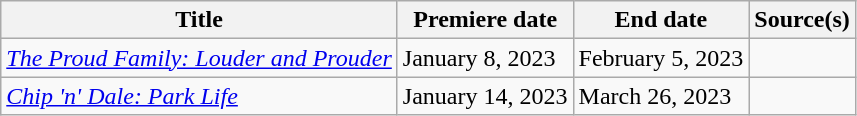<table class="wikitable sortable">
<tr>
<th>Title</th>
<th>Premiere date</th>
<th>End date</th>
<th>Source(s)</th>
</tr>
<tr>
<td><em><a href='#'>The Proud Family: Louder and Prouder</a></em></td>
<td>January 8, 2023</td>
<td>February 5, 2023</td>
<td></td>
</tr>
<tr>
<td><em><a href='#'>Chip 'n' Dale: Park Life</a></em></td>
<td>January 14, 2023</td>
<td>March 26, 2023</td>
<td></td>
</tr>
</table>
